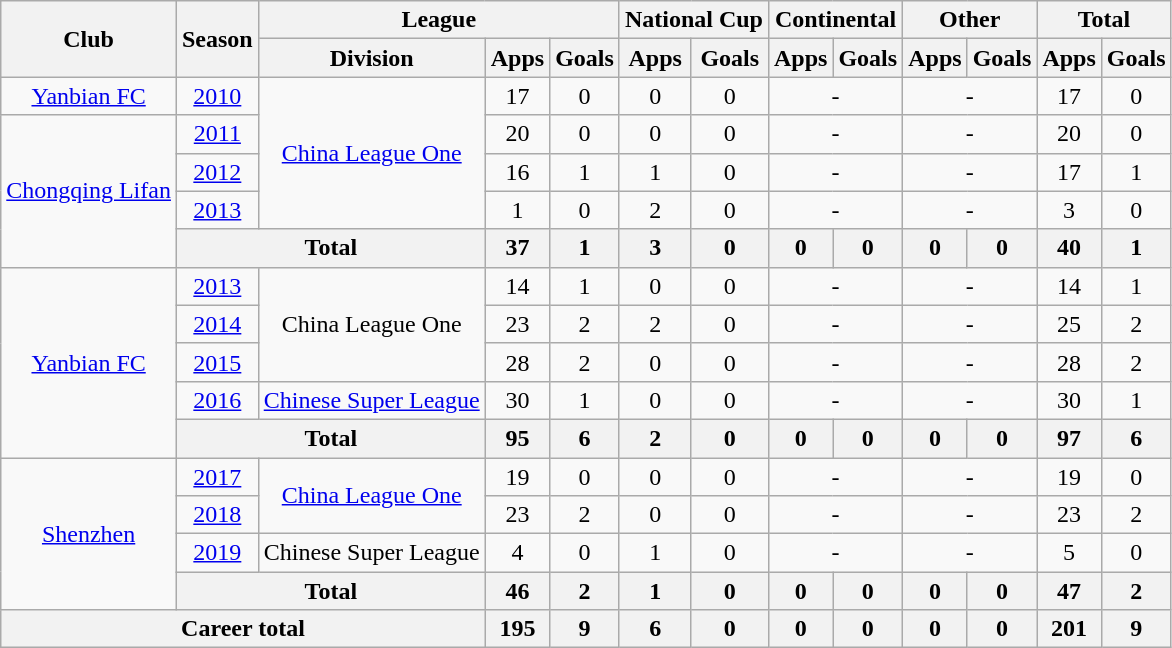<table class="wikitable" style="text-align: center">
<tr>
<th rowspan="2">Club</th>
<th rowspan="2">Season</th>
<th colspan="3">League</th>
<th colspan="2">National Cup</th>
<th colspan="2">Continental</th>
<th colspan="2">Other</th>
<th colspan="2">Total</th>
</tr>
<tr>
<th>Division</th>
<th>Apps</th>
<th>Goals</th>
<th>Apps</th>
<th>Goals</th>
<th>Apps</th>
<th>Goals</th>
<th>Apps</th>
<th>Goals</th>
<th>Apps</th>
<th>Goals</th>
</tr>
<tr>
<td rowspan="1"><a href='#'>Yanbian FC</a></td>
<td><a href='#'>2010</a></td>
<td rowspan=4><a href='#'>China League One</a></td>
<td>17</td>
<td>0</td>
<td>0</td>
<td>0</td>
<td colspan="2">-</td>
<td colspan="2">-</td>
<td>17</td>
<td>0</td>
</tr>
<tr>
<td rowspan=4><a href='#'>Chongqing Lifan</a></td>
<td><a href='#'>2011</a></td>
<td>20</td>
<td>0</td>
<td>0</td>
<td>0</td>
<td colspan="2">-</td>
<td colspan="2">-</td>
<td>20</td>
<td>0</td>
</tr>
<tr>
<td><a href='#'>2012</a></td>
<td>16</td>
<td>1</td>
<td>1</td>
<td>0</td>
<td colspan="2">-</td>
<td colspan="2">-</td>
<td>17</td>
<td>1</td>
</tr>
<tr>
<td><a href='#'>2013</a></td>
<td>1</td>
<td>0</td>
<td>2</td>
<td>0</td>
<td colspan="2">-</td>
<td colspan="2">-</td>
<td>3</td>
<td>0</td>
</tr>
<tr>
<th colspan=2>Total</th>
<th>37</th>
<th>1</th>
<th>3</th>
<th>0</th>
<th>0</th>
<th>0</th>
<th>0</th>
<th>0</th>
<th>40</th>
<th>1</th>
</tr>
<tr>
<td rowspan=5><a href='#'>Yanbian FC</a></td>
<td><a href='#'>2013</a></td>
<td rowspan=3>China League One</td>
<td>14</td>
<td>1</td>
<td>0</td>
<td>0</td>
<td colspan="2">-</td>
<td colspan="2">-</td>
<td>14</td>
<td>1</td>
</tr>
<tr>
<td><a href='#'>2014</a></td>
<td>23</td>
<td>2</td>
<td>2</td>
<td>0</td>
<td colspan="2">-</td>
<td colspan="2">-</td>
<td>25</td>
<td>2</td>
</tr>
<tr>
<td><a href='#'>2015</a></td>
<td>28</td>
<td>2</td>
<td>0</td>
<td>0</td>
<td colspan="2">-</td>
<td colspan="2">-</td>
<td>28</td>
<td>2</td>
</tr>
<tr>
<td><a href='#'>2016</a></td>
<td><a href='#'>Chinese Super League</a></td>
<td>30</td>
<td>1</td>
<td>0</td>
<td>0</td>
<td colspan="2">-</td>
<td colspan="2">-</td>
<td>30</td>
<td>1</td>
</tr>
<tr>
<th colspan=2>Total</th>
<th>95</th>
<th>6</th>
<th>2</th>
<th>0</th>
<th>0</th>
<th>0</th>
<th>0</th>
<th>0</th>
<th>97</th>
<th>6</th>
</tr>
<tr>
<td rowspan=4><a href='#'>Shenzhen</a></td>
<td><a href='#'>2017</a></td>
<td rowspan="2"><a href='#'>China League One</a></td>
<td>19</td>
<td>0</td>
<td>0</td>
<td>0</td>
<td colspan="2">-</td>
<td colspan="2">-</td>
<td>19</td>
<td>0</td>
</tr>
<tr>
<td><a href='#'>2018</a></td>
<td>23</td>
<td>2</td>
<td>0</td>
<td>0</td>
<td colspan="2">-</td>
<td colspan="2">-</td>
<td>23</td>
<td>2</td>
</tr>
<tr>
<td><a href='#'>2019</a></td>
<td>Chinese Super League</td>
<td>4</td>
<td>0</td>
<td>1</td>
<td>0</td>
<td colspan="2">-</td>
<td colspan="2">-</td>
<td>5</td>
<td>0</td>
</tr>
<tr>
<th colspan=2>Total</th>
<th>46</th>
<th>2</th>
<th>1</th>
<th>0</th>
<th>0</th>
<th>0</th>
<th>0</th>
<th>0</th>
<th>47</th>
<th>2</th>
</tr>
<tr>
<th colspan=3>Career total</th>
<th>195</th>
<th>9</th>
<th>6</th>
<th>0</th>
<th>0</th>
<th>0</th>
<th>0</th>
<th>0</th>
<th>201</th>
<th>9</th>
</tr>
</table>
